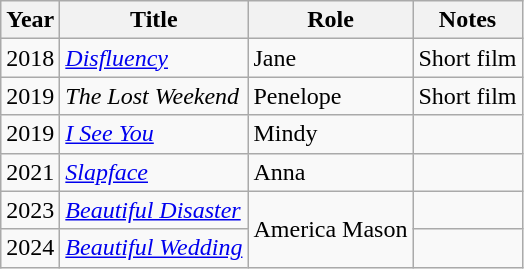<table class="wikitable sortable">
<tr>
<th>Year</th>
<th>Title</th>
<th>Role</th>
<th class="unsortable">Notes</th>
</tr>
<tr>
<td>2018</td>
<td><em><a href='#'>Disfluency</a></em></td>
<td>Jane</td>
<td>Short film</td>
</tr>
<tr>
<td>2019</td>
<td><em>The Lost Weekend</em></td>
<td>Penelope</td>
<td>Short film</td>
</tr>
<tr>
<td>2019</td>
<td><em><a href='#'>I See You</a></em></td>
<td>Mindy</td>
<td></td>
</tr>
<tr>
<td>2021</td>
<td><em><a href='#'>Slapface</a></em></td>
<td>Anna</td>
<td></td>
</tr>
<tr>
<td>2023</td>
<td><em><a href='#'>Beautiful Disaster</a></em></td>
<td rowspan="2">America Mason</td>
<td></td>
</tr>
<tr>
<td>2024</td>
<td><em><a href='#'>Beautiful Wedding</a></em></td>
<td></td>
</tr>
</table>
